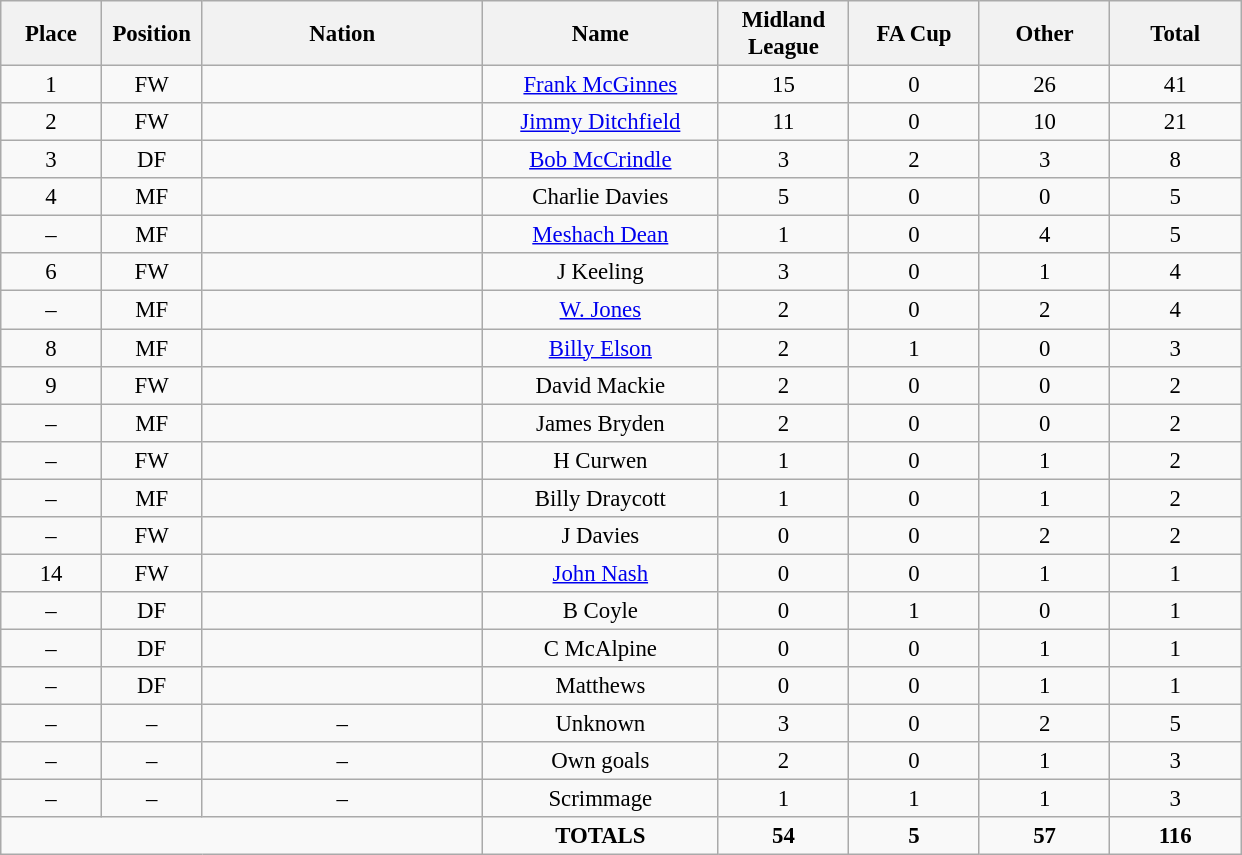<table class="wikitable" style="font-size: 95%; text-align: center;">
<tr>
<th width=60>Place</th>
<th width=60>Position</th>
<th width=180>Nation</th>
<th width=150>Name</th>
<th width=80>Midland League</th>
<th width=80>FA Cup</th>
<th width=80>Other</th>
<th width=80><strong>Total</strong></th>
</tr>
<tr>
<td>1</td>
<td>FW</td>
<td></td>
<td><a href='#'>Frank McGinnes</a></td>
<td>15</td>
<td>0</td>
<td>26</td>
<td>41</td>
</tr>
<tr>
<td>2</td>
<td>FW</td>
<td></td>
<td><a href='#'>Jimmy Ditchfield</a></td>
<td>11</td>
<td>0</td>
<td>10</td>
<td>21</td>
</tr>
<tr>
<td>3</td>
<td>DF</td>
<td></td>
<td><a href='#'>Bob McCrindle</a></td>
<td>3</td>
<td>2</td>
<td>3</td>
<td>8</td>
</tr>
<tr>
<td>4</td>
<td>MF</td>
<td></td>
<td>Charlie Davies</td>
<td>5</td>
<td>0</td>
<td>0</td>
<td>5</td>
</tr>
<tr>
<td>–</td>
<td>MF</td>
<td></td>
<td><a href='#'>Meshach Dean</a></td>
<td>1</td>
<td>0</td>
<td>4</td>
<td>5</td>
</tr>
<tr>
<td>6</td>
<td>FW</td>
<td></td>
<td>J Keeling</td>
<td>3</td>
<td>0</td>
<td>1</td>
<td>4</td>
</tr>
<tr>
<td>–</td>
<td>MF</td>
<td></td>
<td><a href='#'>W. Jones</a></td>
<td>2</td>
<td>0</td>
<td>2</td>
<td>4</td>
</tr>
<tr>
<td>8</td>
<td>MF</td>
<td></td>
<td><a href='#'>Billy Elson</a></td>
<td>2</td>
<td>1</td>
<td>0</td>
<td>3</td>
</tr>
<tr>
<td>9</td>
<td>FW</td>
<td></td>
<td>David Mackie</td>
<td>2</td>
<td>0</td>
<td>0</td>
<td>2</td>
</tr>
<tr>
<td>–</td>
<td>MF</td>
<td></td>
<td>James Bryden</td>
<td>2</td>
<td>0</td>
<td>0</td>
<td>2</td>
</tr>
<tr>
<td>–</td>
<td>FW</td>
<td></td>
<td>H Curwen</td>
<td>1</td>
<td>0</td>
<td>1</td>
<td>2</td>
</tr>
<tr>
<td>–</td>
<td>MF</td>
<td></td>
<td>Billy Draycott</td>
<td>1</td>
<td>0</td>
<td>1</td>
<td>2</td>
</tr>
<tr>
<td>–</td>
<td>FW</td>
<td></td>
<td>J Davies</td>
<td>0</td>
<td>0</td>
<td>2</td>
<td>2</td>
</tr>
<tr>
<td>14</td>
<td>FW</td>
<td></td>
<td><a href='#'>John Nash</a></td>
<td>0</td>
<td>0</td>
<td>1</td>
<td>1</td>
</tr>
<tr>
<td>–</td>
<td>DF</td>
<td></td>
<td>B Coyle</td>
<td>0</td>
<td>1</td>
<td>0</td>
<td>1</td>
</tr>
<tr>
<td>–</td>
<td>DF</td>
<td></td>
<td>C McAlpine</td>
<td>0</td>
<td>0</td>
<td>1</td>
<td>1</td>
</tr>
<tr>
<td>–</td>
<td>DF</td>
<td></td>
<td>Matthews</td>
<td>0</td>
<td>0</td>
<td>1</td>
<td>1</td>
</tr>
<tr>
<td>–</td>
<td>–</td>
<td>–</td>
<td>Unknown</td>
<td>3</td>
<td>0</td>
<td>2</td>
<td>5</td>
</tr>
<tr>
<td>–</td>
<td>–</td>
<td>–</td>
<td>Own goals</td>
<td>2</td>
<td>0</td>
<td>1</td>
<td>3</td>
</tr>
<tr>
<td>–</td>
<td>–</td>
<td>–</td>
<td>Scrimmage</td>
<td>1</td>
<td>1</td>
<td>1</td>
<td>3</td>
</tr>
<tr>
<td colspan="3"></td>
<td><strong>TOTALS</strong></td>
<td><strong>54</strong></td>
<td><strong>5</strong></td>
<td><strong>57</strong></td>
<td><strong>116</strong></td>
</tr>
</table>
